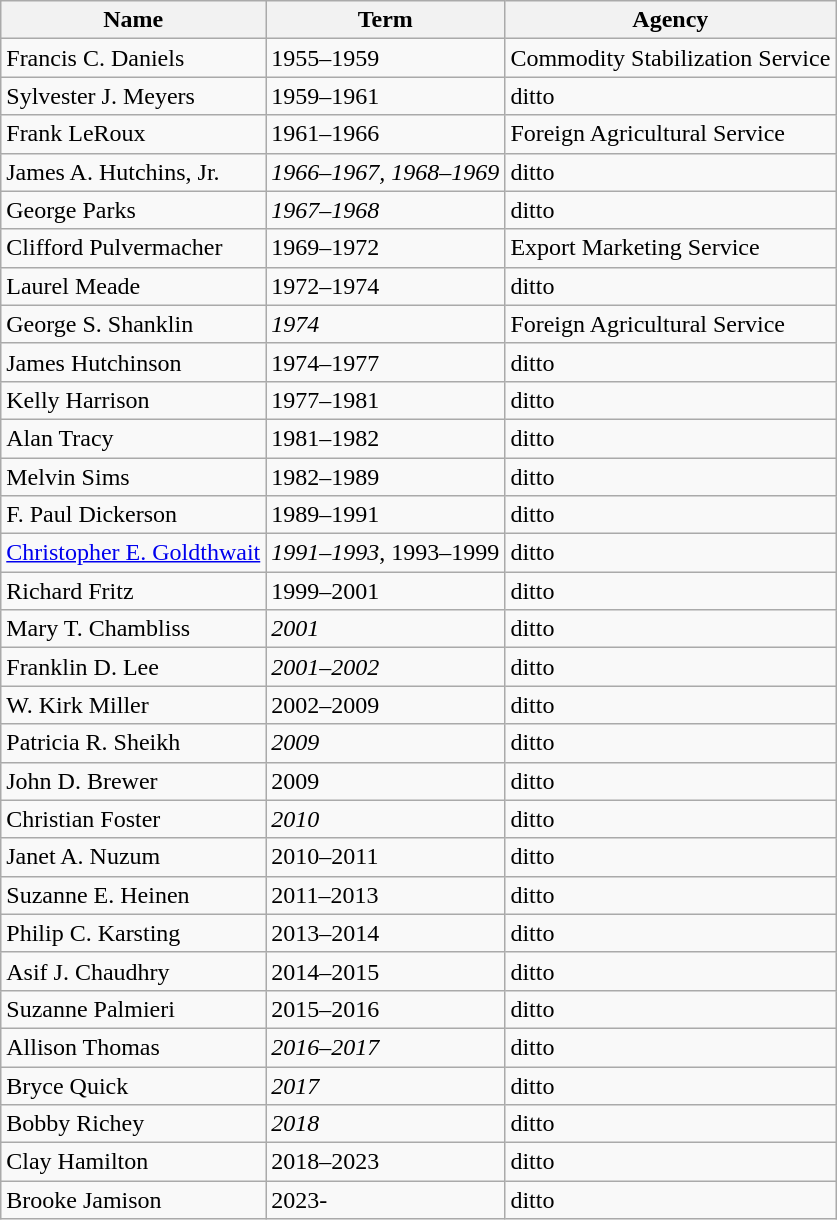<table class="wikitable">
<tr>
<th>Name</th>
<th>Term</th>
<th>Agency</th>
</tr>
<tr>
<td>Francis C. Daniels</td>
<td>1955–1959</td>
<td>Commodity Stabilization Service</td>
</tr>
<tr>
<td>Sylvester J. Meyers</td>
<td>1959–1961</td>
<td>ditto</td>
</tr>
<tr>
<td>Frank LeRoux</td>
<td>1961–1966</td>
<td>Foreign Agricultural Service</td>
</tr>
<tr>
<td>James A. Hutchins, Jr.</td>
<td><em>1966–1967, 1968–1969</em></td>
<td>ditto</td>
</tr>
<tr>
<td>George Parks</td>
<td><em>1967–1968</em></td>
<td>ditto</td>
</tr>
<tr>
<td>Clifford Pulvermacher</td>
<td>1969–1972</td>
<td>Export Marketing Service</td>
</tr>
<tr>
<td>Laurel Meade</td>
<td>1972–1974</td>
<td>ditto</td>
</tr>
<tr>
<td>George S. Shanklin</td>
<td><em>1974</em></td>
<td>Foreign Agricultural Service</td>
</tr>
<tr>
<td>James Hutchinson</td>
<td>1974–1977</td>
<td>ditto</td>
</tr>
<tr>
<td>Kelly Harrison</td>
<td>1977–1981</td>
<td>ditto</td>
</tr>
<tr>
<td>Alan Tracy</td>
<td>1981–1982</td>
<td>ditto</td>
</tr>
<tr>
<td>Melvin Sims</td>
<td>1982–1989</td>
<td>ditto</td>
</tr>
<tr>
<td>F. Paul Dickerson</td>
<td>1989–1991</td>
<td>ditto</td>
</tr>
<tr>
<td><a href='#'>Christopher E. Goldthwait</a></td>
<td><em>1991–1993</em>, 1993–1999</td>
<td>ditto</td>
</tr>
<tr>
<td>Richard Fritz</td>
<td>1999–2001</td>
<td>ditto</td>
</tr>
<tr>
<td>Mary T. Chambliss</td>
<td><em>2001</em></td>
<td>ditto</td>
</tr>
<tr>
<td>Franklin D. Lee</td>
<td><em>2001–2002</em></td>
<td>ditto</td>
</tr>
<tr>
<td>W. Kirk Miller</td>
<td>2002–2009</td>
<td>ditto</td>
</tr>
<tr>
<td>Patricia R. Sheikh</td>
<td><em>2009</em></td>
<td>ditto</td>
</tr>
<tr>
<td>John D. Brewer</td>
<td>2009</td>
<td>ditto</td>
</tr>
<tr>
<td>Christian Foster</td>
<td><em>2010</em></td>
<td>ditto</td>
</tr>
<tr>
<td>Janet A. Nuzum</td>
<td>2010–2011</td>
<td>ditto</td>
</tr>
<tr>
<td>Suzanne E. Heinen</td>
<td>2011–2013</td>
<td>ditto</td>
</tr>
<tr>
<td>Philip C. Karsting</td>
<td>2013–2014</td>
<td>ditto</td>
</tr>
<tr>
<td>Asif J. Chaudhry</td>
<td>2014–2015</td>
<td>ditto</td>
</tr>
<tr>
<td>Suzanne Palmieri</td>
<td>2015–2016</td>
<td>ditto</td>
</tr>
<tr>
<td>Allison Thomas</td>
<td><em>2016–2017</em></td>
<td>ditto</td>
</tr>
<tr>
<td>Bryce Quick</td>
<td><em>2017</em></td>
<td>ditto</td>
</tr>
<tr>
<td>Bobby Richey</td>
<td><em>2018</em></td>
<td>ditto</td>
</tr>
<tr>
<td>Clay Hamilton</td>
<td>2018–2023</td>
<td>ditto</td>
</tr>
<tr>
<td>Brooke Jamison</td>
<td>2023-</td>
<td>ditto</td>
</tr>
</table>
